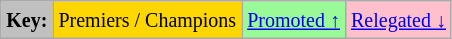<table class="wikitable">
<tr>
<td style="background:Silver;"><small><strong>Key:</strong></small></td>
<td style="background:Gold;"><small>Premiers / Champions</small></td>
<td style="background:PaleGreen;"><small><a href='#'>Promoted ↑</a></small></td>
<td style="background:Pink;"><small><a href='#'>Relegated ↓</a></small></td>
</tr>
</table>
